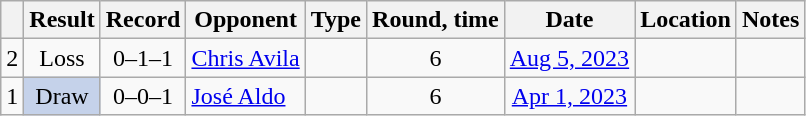<table class="wikitable" style="text-align:center">
<tr>
<th></th>
<th>Result</th>
<th>Record</th>
<th>Opponent</th>
<th>Type</th>
<th>Round, time</th>
<th>Date</th>
<th>Location</th>
<th>Notes</th>
</tr>
<tr>
<td>2</td>
<td>Loss</td>
<td>0–1–1</td>
<td><a href='#'>Chris Avila</a></td>
<td></td>
<td>6</td>
<td><a href='#'>Aug 5, 2023</a></td>
<td style="text-align:left;"></td>
<td></td>
</tr>
<tr>
<td>1</td>
<td style="background:#c5d2ea; color:black; vertical-align:middle; text-align:center; " class="table-draw">Draw</td>
<td>0–0–1</td>
<td style="text-align:left;"><a href='#'>José Aldo</a></td>
<td></td>
<td>6</td>
<td><a href='#'>Apr 1, 2023</a></td>
<td style="text-align:left;"></td>
<td></td>
</tr>
</table>
